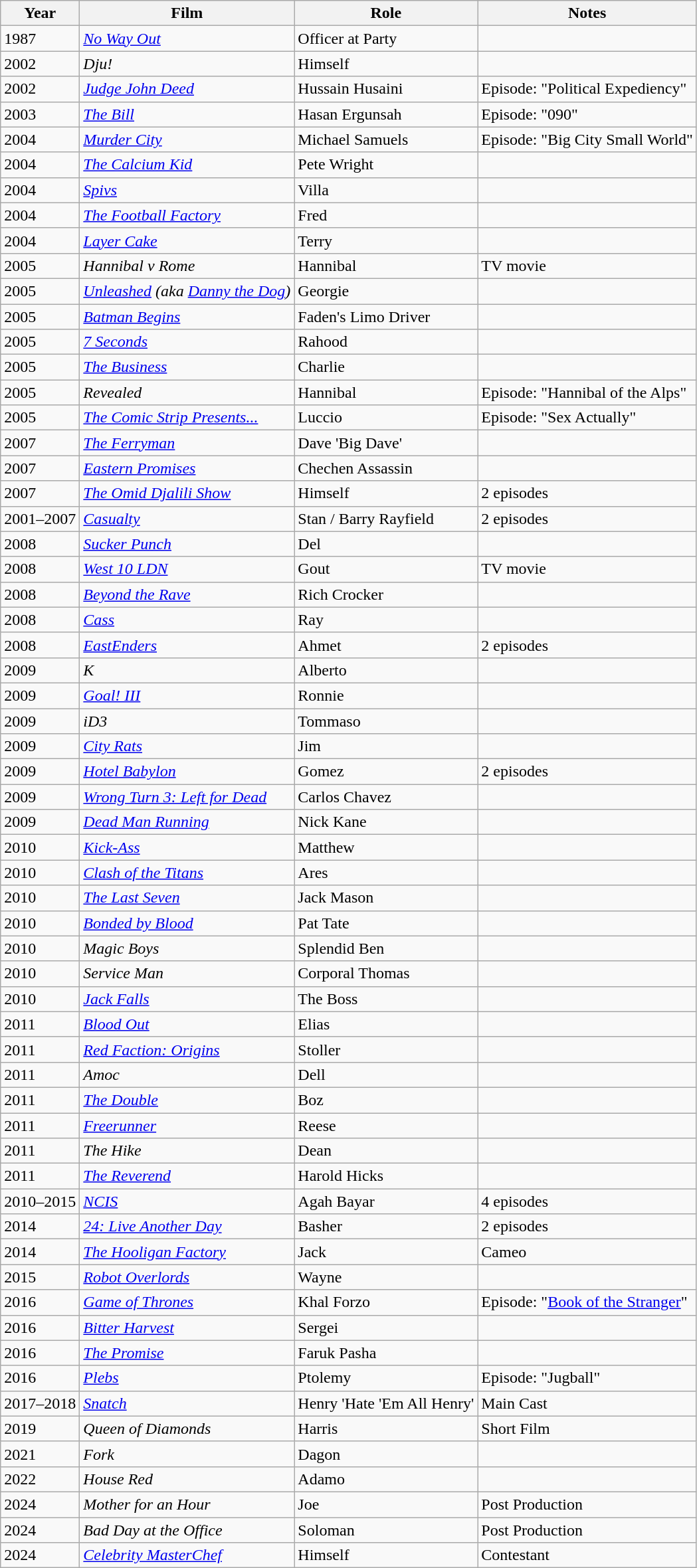<table class="wikitable sortable">
<tr>
<th>Year</th>
<th>Film</th>
<th>Role</th>
<th class="unsortable">Notes</th>
</tr>
<tr>
<td>1987</td>
<td><em><a href='#'>No Way Out</a></em></td>
<td>Officer at Party</td>
<td></td>
</tr>
<tr>
<td>2002</td>
<td><em>Dju!</em></td>
<td>Himself</td>
<td></td>
</tr>
<tr>
<td>2002</td>
<td><em><a href='#'>Judge John Deed</a></em></td>
<td>Hussain Husaini</td>
<td>Episode: "Political Expediency"</td>
</tr>
<tr>
<td>2003</td>
<td><em><a href='#'>The Bill</a></em></td>
<td>Hasan Ergunsah</td>
<td>Episode: "090"</td>
</tr>
<tr>
<td>2004</td>
<td><em><a href='#'>Murder City</a></em></td>
<td>Michael Samuels</td>
<td>Episode: "Big City Small World"</td>
</tr>
<tr>
<td>2004</td>
<td><em><a href='#'>The Calcium Kid</a></em></td>
<td>Pete Wright</td>
<td></td>
</tr>
<tr>
<td>2004</td>
<td><em><a href='#'>Spivs</a></em></td>
<td>Villa</td>
<td></td>
</tr>
<tr>
<td>2004</td>
<td><em><a href='#'>The Football Factory</a></em></td>
<td>Fred</td>
<td></td>
</tr>
<tr>
<td>2004</td>
<td><em><a href='#'>Layer Cake</a></em></td>
<td>Terry</td>
<td></td>
</tr>
<tr>
<td>2005</td>
<td><em>Hannibal v Rome</em></td>
<td>Hannibal</td>
<td>TV movie</td>
</tr>
<tr>
<td>2005</td>
<td><em><a href='#'>Unleashed</a> (aka <a href='#'>Danny the Dog</a>)</em></td>
<td>Georgie</td>
<td></td>
</tr>
<tr>
<td>2005</td>
<td><em><a href='#'>Batman Begins</a></em></td>
<td>Faden's Limo Driver</td>
<td></td>
</tr>
<tr>
<td>2005</td>
<td><em><a href='#'>7 Seconds</a></em></td>
<td>Rahood</td>
<td></td>
</tr>
<tr>
<td>2005</td>
<td><em><a href='#'>The Business</a></em></td>
<td>Charlie</td>
<td></td>
</tr>
<tr>
<td>2005</td>
<td><em>Revealed</em></td>
<td>Hannibal</td>
<td>Episode: "Hannibal of the Alps"</td>
</tr>
<tr>
<td>2005</td>
<td><em><a href='#'>The Comic Strip Presents...</a></em></td>
<td>Luccio</td>
<td>Episode: "Sex Actually"</td>
</tr>
<tr>
<td>2007</td>
<td><em><a href='#'>The Ferryman</a></em></td>
<td>Dave 'Big Dave'</td>
<td></td>
</tr>
<tr>
<td>2007</td>
<td><em><a href='#'>Eastern Promises</a></em></td>
<td>Chechen Assassin</td>
<td></td>
</tr>
<tr>
<td>2007</td>
<td><em><a href='#'>The Omid Djalili Show</a></em></td>
<td>Himself</td>
<td>2 episodes</td>
</tr>
<tr>
<td>2001–2007</td>
<td><em><a href='#'>Casualty</a></em></td>
<td>Stan / Barry Rayfield</td>
<td>2 episodes</td>
</tr>
<tr>
<td>2008</td>
<td><em><a href='#'>Sucker Punch</a></em></td>
<td>Del</td>
<td></td>
</tr>
<tr>
<td>2008</td>
<td><em><a href='#'>West 10 LDN</a></em></td>
<td>Gout</td>
<td>TV movie</td>
</tr>
<tr>
<td>2008</td>
<td><em><a href='#'>Beyond the Rave</a></em></td>
<td>Rich Crocker</td>
<td></td>
</tr>
<tr>
<td>2008</td>
<td><em><a href='#'>Cass</a></em></td>
<td>Ray</td>
<td></td>
</tr>
<tr>
<td>2008</td>
<td><em><a href='#'>EastEnders</a></em></td>
<td>Ahmet</td>
<td>2 episodes</td>
</tr>
<tr>
<td>2009</td>
<td><em>K</em></td>
<td>Alberto</td>
<td></td>
</tr>
<tr>
<td>2009</td>
<td><em><a href='#'>Goal! III</a></em></td>
<td>Ronnie</td>
<td></td>
</tr>
<tr>
<td>2009</td>
<td><em>iD3</em></td>
<td>Tommaso</td>
<td></td>
</tr>
<tr>
<td>2009</td>
<td><em><a href='#'>City Rats</a></em></td>
<td>Jim</td>
<td></td>
</tr>
<tr>
<td>2009</td>
<td><em><a href='#'>Hotel Babylon</a></em></td>
<td>Gomez</td>
<td>2 episodes</td>
</tr>
<tr>
<td>2009</td>
<td><em><a href='#'>Wrong Turn 3: Left for Dead</a></em></td>
<td>Carlos Chavez</td>
<td></td>
</tr>
<tr>
<td>2009</td>
<td><em><a href='#'>Dead Man Running</a></em></td>
<td>Nick Kane</td>
<td></td>
</tr>
<tr>
<td>2010</td>
<td><em><a href='#'>Kick-Ass</a></em></td>
<td>Matthew</td>
<td></td>
</tr>
<tr>
<td>2010</td>
<td><em><a href='#'>Clash of the Titans</a></em></td>
<td>Ares</td>
<td></td>
</tr>
<tr>
<td>2010</td>
<td><em><a href='#'>The Last Seven</a></em></td>
<td>Jack Mason</td>
<td></td>
</tr>
<tr>
<td>2010</td>
<td><em><a href='#'>Bonded by Blood</a></em></td>
<td>Pat Tate</td>
<td></td>
</tr>
<tr>
<td>2010</td>
<td><em>Magic Boys</em></td>
<td>Splendid Ben</td>
<td></td>
</tr>
<tr>
<td>2010</td>
<td><em>Service Man</em></td>
<td>Corporal Thomas</td>
<td></td>
</tr>
<tr>
<td>2010</td>
<td><em><a href='#'>Jack Falls</a></em></td>
<td>The Boss</td>
<td></td>
</tr>
<tr>
<td>2011</td>
<td><em><a href='#'>Blood Out</a></em></td>
<td>Elias</td>
<td></td>
</tr>
<tr>
<td>2011</td>
<td><em><a href='#'>Red Faction: Origins</a></em></td>
<td>Stoller</td>
<td></td>
</tr>
<tr>
<td>2011</td>
<td><em>Amoc</em></td>
<td>Dell</td>
<td></td>
</tr>
<tr>
<td>2011</td>
<td><em><a href='#'>The Double</a></em></td>
<td>Boz</td>
<td></td>
</tr>
<tr>
<td>2011</td>
<td><em><a href='#'>Freerunner</a></em></td>
<td>Reese</td>
<td></td>
</tr>
<tr>
<td>2011</td>
<td><em>The Hike</em></td>
<td>Dean</td>
<td></td>
</tr>
<tr>
<td>2011</td>
<td><em><a href='#'>The Reverend</a></em></td>
<td>Harold Hicks</td>
<td></td>
</tr>
<tr>
<td>2010–2015</td>
<td><em><a href='#'>NCIS</a></em></td>
<td>Agah Bayar</td>
<td>4 episodes</td>
</tr>
<tr>
<td>2014</td>
<td><em><a href='#'>24: Live Another Day</a></em></td>
<td>Basher</td>
<td>2 episodes</td>
</tr>
<tr>
<td>2014</td>
<td><em><a href='#'>The Hooligan Factory</a></em></td>
<td>Jack</td>
<td>Cameo</td>
</tr>
<tr>
<td>2015</td>
<td><em><a href='#'>Robot Overlords</a></em></td>
<td>Wayne</td>
<td></td>
</tr>
<tr>
<td>2016</td>
<td><em><a href='#'>Game of Thrones</a></em></td>
<td>Khal Forzo</td>
<td>Episode: "<a href='#'>Book of the Stranger</a>"</td>
</tr>
<tr>
<td>2016</td>
<td><em><a href='#'>Bitter Harvest</a></em></td>
<td>Sergei</td>
<td></td>
</tr>
<tr>
<td>2016</td>
<td><em><a href='#'>The Promise</a></em></td>
<td>Faruk Pasha</td>
<td></td>
</tr>
<tr>
<td>2016</td>
<td><em><a href='#'>Plebs</a></em></td>
<td>Ptolemy</td>
<td>Episode: "Jugball"</td>
</tr>
<tr>
<td>2017–2018</td>
<td><em><a href='#'>Snatch</a></em></td>
<td>Henry 'Hate 'Em All Henry'</td>
<td>Main Cast</td>
</tr>
<tr>
<td>2019</td>
<td><em>Queen of Diamonds</em></td>
<td>Harris</td>
<td>Short Film</td>
</tr>
<tr>
<td>2021</td>
<td><em>Fork</em></td>
<td>Dagon</td>
<td></td>
</tr>
<tr>
<td>2022</td>
<td><em>House Red</em></td>
<td>Adamo</td>
<td></td>
</tr>
<tr>
<td>2024</td>
<td><em>Mother for an Hour</em></td>
<td>Joe</td>
<td>Post Production</td>
</tr>
<tr>
<td>2024</td>
<td><em>Bad Day at the Office</em></td>
<td>Soloman</td>
<td>Post Production</td>
</tr>
<tr>
<td>2024</td>
<td><em><a href='#'>Celebrity MasterChef</a></em></td>
<td>Himself</td>
<td>Contestant</td>
</tr>
</table>
